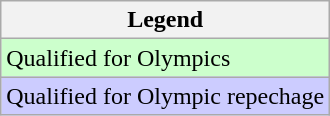<table class="wikitable">
<tr>
<th>Legend</th>
</tr>
<tr bgcolor="ccffcc">
<td>Qualified for Olympics</td>
</tr>
<tr bgcolor="ccccff">
<td>Qualified for Olympic repechage</td>
</tr>
</table>
